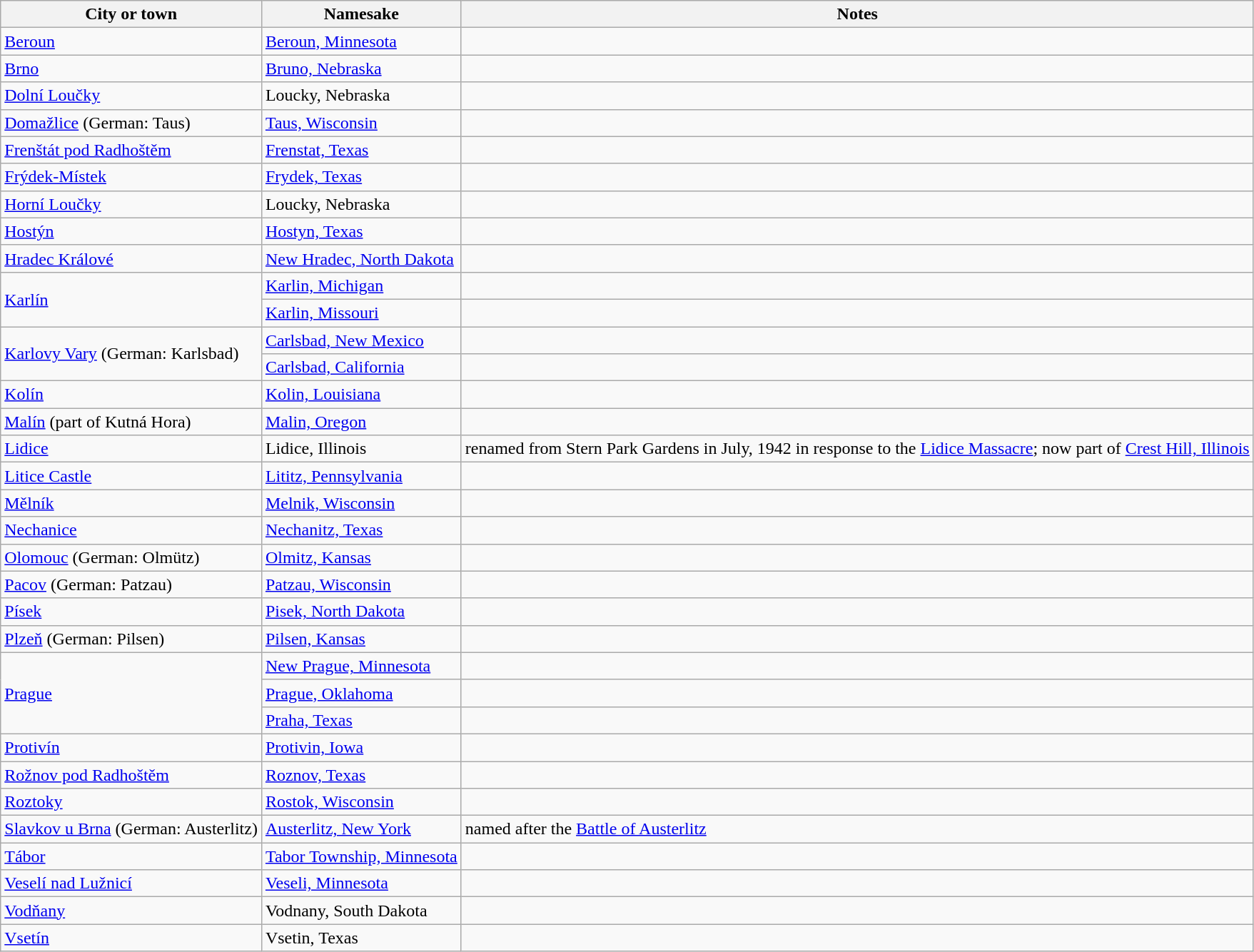<table class="wikitable">
<tr>
<th>City or town</th>
<th>Namesake</th>
<th>Notes</th>
</tr>
<tr>
<td><a href='#'>Beroun</a></td>
<td><a href='#'>Beroun, Minnesota</a></td>
<td> </td>
</tr>
<tr>
<td><a href='#'>Brno</a></td>
<td><a href='#'>Bruno, Nebraska</a></td>
<td></td>
</tr>
<tr>
<td><a href='#'>Dolní Loučky</a></td>
<td>Loucky, Nebraska</td>
<td></td>
</tr>
<tr>
<td><a href='#'>Domažlice</a> (German: Taus)</td>
<td><a href='#'>Taus, Wisconsin</a></td>
<td></td>
</tr>
<tr>
<td><a href='#'>Frenštát pod Radhoštěm</a></td>
<td><a href='#'>Frenstat, Texas</a></td>
<td></td>
</tr>
<tr>
<td><a href='#'>Frýdek-Místek</a></td>
<td><a href='#'>Frydek, Texas</a></td>
<td></td>
</tr>
<tr>
<td><a href='#'>Horní Loučky</a></td>
<td>Loucky, Nebraska</td>
<td></td>
</tr>
<tr>
<td><a href='#'>Hostýn</a></td>
<td><a href='#'>Hostyn, Texas</a></td>
<td></td>
</tr>
<tr>
<td><a href='#'>Hradec Králové</a></td>
<td><a href='#'>New Hradec, North Dakota</a></td>
<td></td>
</tr>
<tr>
<td rowspan =2><a href='#'>Karlín</a></td>
<td><a href='#'>Karlin, Michigan</a></td>
<td> </td>
</tr>
<tr>
<td><a href='#'>Karlin, Missouri</a></td>
<td> </td>
</tr>
<tr>
<td rowspan =2><a href='#'>Karlovy Vary</a> (German: Karlsbad)</td>
<td><a href='#'>Carlsbad, New Mexico</a></td>
<td> </td>
</tr>
<tr>
<td><a href='#'>Carlsbad, California</a></td>
<td></td>
</tr>
<tr>
<td><a href='#'>Kolín</a></td>
<td><a href='#'>Kolin, Louisiana</a></td>
<td></td>
</tr>
<tr>
<td><a href='#'>Malín</a> (part of Kutná Hora)</td>
<td><a href='#'>Malin, Oregon</a></td>
<td></td>
</tr>
<tr>
<td><a href='#'>Lidice</a></td>
<td>Lidice, Illinois</td>
<td>renamed from Stern Park Gardens in July, 1942 in response to the <a href='#'>Lidice Massacre</a>; now part of <a href='#'>Crest Hill, Illinois</a></td>
</tr>
<tr>
<td><a href='#'>Litice Castle</a></td>
<td><a href='#'>Lititz, Pennsylvania</a></td>
<td></td>
</tr>
<tr>
<td><a href='#'>Mělník</a></td>
<td><a href='#'>Melnik, Wisconsin</a></td>
<td></td>
</tr>
<tr>
<td><a href='#'>Nechanice</a></td>
<td><a href='#'>Nechanitz, Texas</a></td>
<td></td>
</tr>
<tr>
<td><a href='#'>Olomouc</a> (German: Olmütz)</td>
<td><a href='#'>Olmitz, Kansas</a></td>
<td></td>
</tr>
<tr>
<td><a href='#'>Pacov</a> (German: Patzau)</td>
<td><a href='#'>Patzau, Wisconsin</a></td>
<td></td>
</tr>
<tr>
<td><a href='#'>Písek</a></td>
<td><a href='#'>Pisek, North Dakota</a></td>
<td></td>
</tr>
<tr>
<td><a href='#'>Plzeň</a> (German: Pilsen)</td>
<td><a href='#'>Pilsen, Kansas</a></td>
<td></td>
</tr>
<tr>
<td rowspan = 3><a href='#'>Prague</a></td>
<td><a href='#'>New Prague, Minnesota</a></td>
<td></td>
</tr>
<tr>
<td><a href='#'>Prague, Oklahoma</a></td>
<td> </td>
</tr>
<tr>
<td><a href='#'>Praha, Texas</a></td>
<td> </td>
</tr>
<tr>
<td><a href='#'>Protivín</a></td>
<td><a href='#'>Protivin, Iowa</a></td>
<td></td>
</tr>
<tr>
<td><a href='#'>Rožnov pod Radhoštěm</a></td>
<td><a href='#'>Roznov, Texas</a></td>
<td></td>
</tr>
<tr>
<td><a href='#'>Roztoky</a></td>
<td><a href='#'>Rostok, Wisconsin</a></td>
<td></td>
</tr>
<tr>
<td><a href='#'>Slavkov u Brna</a> (German: Austerlitz)</td>
<td><a href='#'>Austerlitz, New York</a></td>
<td> named after the <a href='#'>Battle of Austerlitz</a></td>
</tr>
<tr>
<td><a href='#'>Tábor</a></td>
<td><a href='#'>Tabor Township, Minnesota</a></td>
<td></td>
</tr>
<tr>
<td><a href='#'>Veselí nad Lužnicí</a></td>
<td><a href='#'>Veseli, Minnesota</a></td>
<td></td>
</tr>
<tr>
<td><a href='#'>Vodňany</a></td>
<td>Vodnany, South Dakota</td>
<td></td>
</tr>
<tr>
<td><a href='#'>Vsetín</a></td>
<td>Vsetin, Texas</td>
<td></td>
</tr>
</table>
